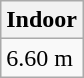<table class="wikitable" border="1" align="upright">
<tr>
<th>Indoor</th>
</tr>
<tr>
<td>6.60 m</td>
</tr>
</table>
